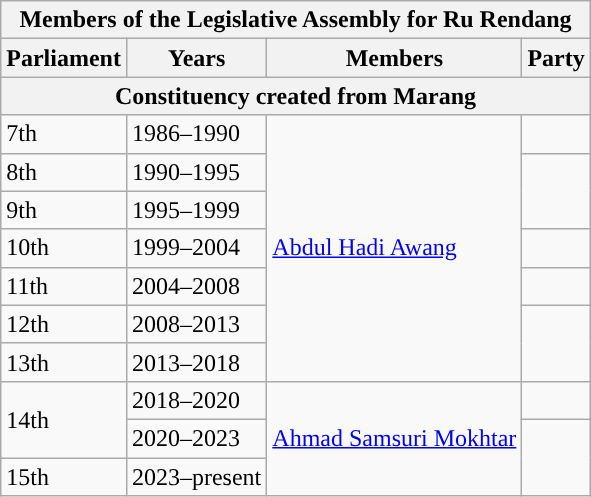<table class="wikitable">
<tr>
<th colspan="4">Members of the Legislative Assembly for Ru Rendang</th>
</tr>
<tr>
<th>Parliament</th>
<th>Years</th>
<th>Members</th>
<th>Party</th>
</tr>
<tr>
<th colspan="4">Constituency created from Marang</th>
</tr>
<tr>
<td>7th</td>
<td>1986–1990</td>
<td rowspan="7"><a href='#'>Abdul Hadi Awang</a></td>
<td></td>
</tr>
<tr>
<td>8th</td>
<td>1990–1995</td>
<td rowspan=2></td>
</tr>
<tr>
<td>9th</td>
<td>1995–1999</td>
</tr>
<tr>
<td>10th</td>
<td>1999–2004</td>
<td></td>
</tr>
<tr>
<td>11th</td>
<td>2004–2008</td>
<td></td>
</tr>
<tr>
<td>12th</td>
<td>2008–2013</td>
<td rowspan=2></td>
</tr>
<tr>
<td>13th</td>
<td>2013–2018</td>
</tr>
<tr>
<td rowspan="2">14th</td>
<td>2018–2020</td>
<td rowspan="3"><a href='#'>Ahmad Samsuri Mokhtar</a></td>
<td></td>
</tr>
<tr>
<td>2020–2023</td>
<td rowspan=2></td>
</tr>
<tr>
<td>15th</td>
<td>2023–present</td>
</tr>
</table>
